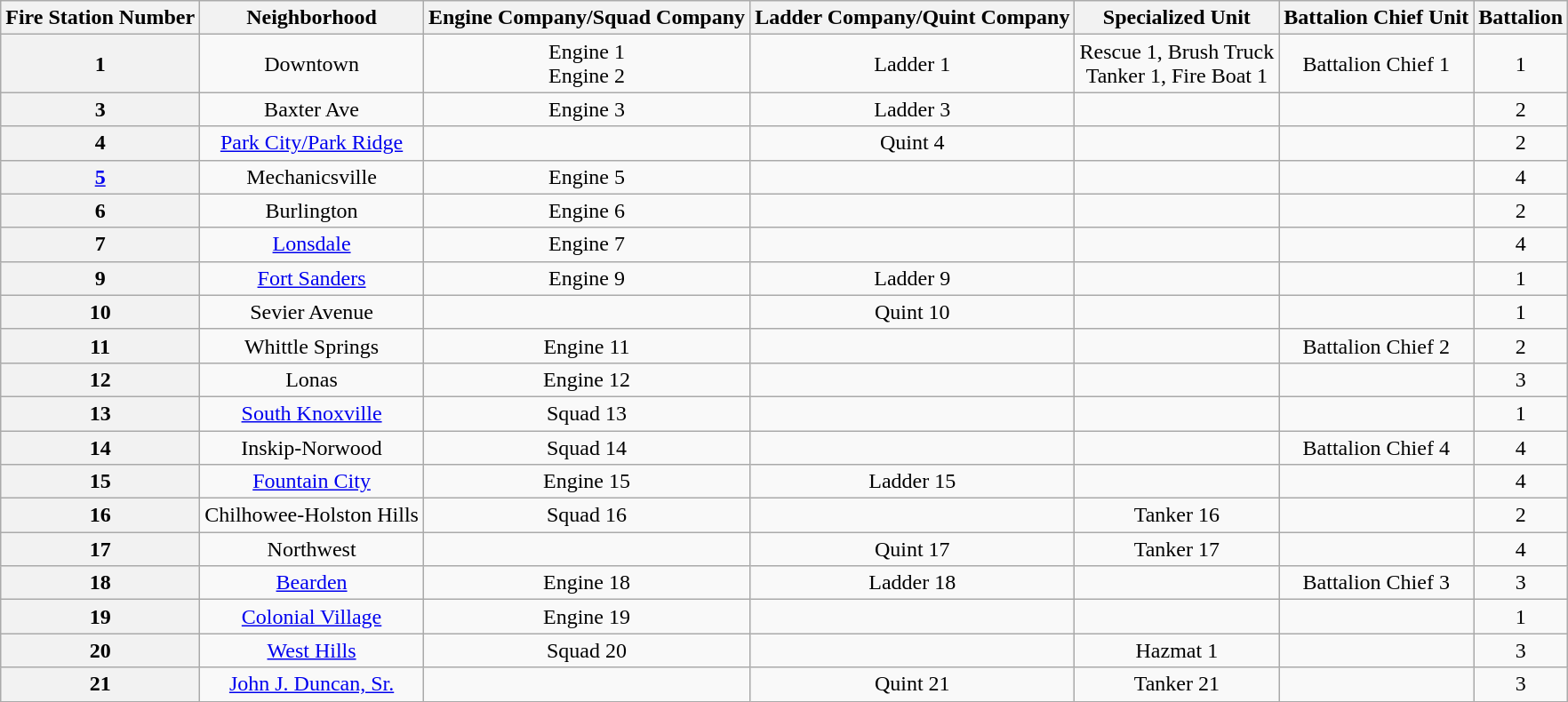<table class=wikitable style="text-align:center;">
<tr>
<th>Fire Station Number</th>
<th>Neighborhood</th>
<th>Engine Company/Squad Company</th>
<th>Ladder Company/Quint Company</th>
<th>Specialized Unit</th>
<th>Battalion Chief Unit</th>
<th>Battalion</th>
</tr>
<tr>
<th>1</th>
<td>Downtown</td>
<td>Engine 1<br>Engine 2</td>
<td>Ladder 1</td>
<td>Rescue 1, Brush Truck<br>Tanker 1, Fire Boat 1</td>
<td>Battalion Chief 1</td>
<td>1</td>
</tr>
<tr>
<th>3</th>
<td>Baxter Ave</td>
<td>Engine 3</td>
<td>Ladder 3</td>
<td></td>
<td></td>
<td>2</td>
</tr>
<tr>
<th>4</th>
<td><a href='#'>Park City/Park Ridge</a></td>
<td></td>
<td>Quint 4</td>
<td></td>
<td></td>
<td>2</td>
</tr>
<tr>
<th><a href='#'>5</a></th>
<td>Mechanicsville</td>
<td>Engine 5</td>
<td></td>
<td></td>
<td></td>
<td>4</td>
</tr>
<tr>
<th>6</th>
<td>Burlington</td>
<td>Engine 6</td>
<td></td>
<td></td>
<td></td>
<td>2</td>
</tr>
<tr>
<th>7</th>
<td><a href='#'>Lonsdale</a></td>
<td>Engine 7</td>
<td></td>
<td></td>
<td></td>
<td>4</td>
</tr>
<tr>
<th>9</th>
<td><a href='#'>Fort Sanders</a></td>
<td>Engine 9</td>
<td>Ladder 9</td>
<td></td>
<td></td>
<td>1</td>
</tr>
<tr>
<th>10</th>
<td>Sevier Avenue</td>
<td></td>
<td>Quint 10</td>
<td></td>
<td></td>
<td>1</td>
</tr>
<tr>
<th>11</th>
<td>Whittle Springs</td>
<td>Engine 11</td>
<td></td>
<td></td>
<td>Battalion Chief 2</td>
<td>2</td>
</tr>
<tr>
<th>12</th>
<td>Lonas</td>
<td>Engine 12</td>
<td></td>
<td></td>
<td></td>
<td>3</td>
</tr>
<tr>
<th>13</th>
<td><a href='#'>South Knoxville</a></td>
<td>Squad 13</td>
<td></td>
<td></td>
<td></td>
<td>1</td>
</tr>
<tr>
<th>14</th>
<td>Inskip-Norwood</td>
<td>Squad 14</td>
<td></td>
<td></td>
<td>Battalion Chief 4</td>
<td>4</td>
</tr>
<tr>
<th>15</th>
<td><a href='#'>Fountain City</a></td>
<td>Engine 15</td>
<td>Ladder 15</td>
<td></td>
<td></td>
<td>4</td>
</tr>
<tr>
<th>16</th>
<td>Chilhowee-Holston Hills</td>
<td>Squad 16</td>
<td></td>
<td>Tanker 16</td>
<td></td>
<td>2</td>
</tr>
<tr>
<th>17</th>
<td>Northwest</td>
<td></td>
<td>Quint 17</td>
<td>Tanker 17</td>
<td></td>
<td>4</td>
</tr>
<tr>
<th>18</th>
<td><a href='#'>Bearden</a></td>
<td>Engine 18</td>
<td>Ladder 18</td>
<td></td>
<td>Battalion Chief 3</td>
<td>3</td>
</tr>
<tr>
<th>19</th>
<td><a href='#'>Colonial Village</a></td>
<td>Engine 19</td>
<td></td>
<td></td>
<td></td>
<td>1</td>
</tr>
<tr>
<th>20</th>
<td><a href='#'>West Hills</a></td>
<td>Squad 20</td>
<td></td>
<td>Hazmat 1</td>
<td></td>
<td>3</td>
</tr>
<tr>
<th>21</th>
<td><a href='#'>John J. Duncan, Sr.</a></td>
<td></td>
<td>Quint 21</td>
<td>Tanker 21</td>
<td></td>
<td>3</td>
</tr>
</table>
